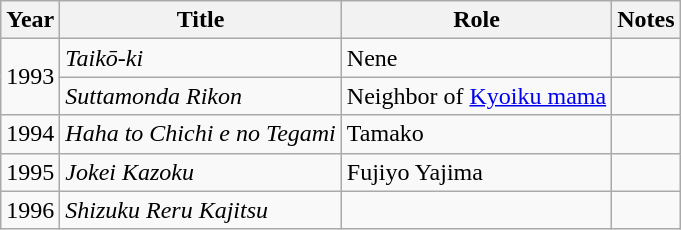<table class="wikitable">
<tr>
<th>Year</th>
<th>Title</th>
<th>Role</th>
<th>Notes</th>
</tr>
<tr>
<td rowspan="2">1993</td>
<td><em>Taikō-ki</em></td>
<td>Nene</td>
<td></td>
</tr>
<tr>
<td><em>Suttamonda Rikon</em></td>
<td>Neighbor of <a href='#'>Kyoiku mama</a></td>
<td></td>
</tr>
<tr>
<td>1994</td>
<td><em>Haha to Chichi e no Tegami</em></td>
<td>Tamako</td>
<td></td>
</tr>
<tr>
<td>1995</td>
<td><em>Jokei Kazoku</em></td>
<td>Fujiyo Yajima</td>
<td></td>
</tr>
<tr>
<td>1996</td>
<td><em>Shizuku Reru Kajitsu</em></td>
<td></td>
<td></td>
</tr>
</table>
